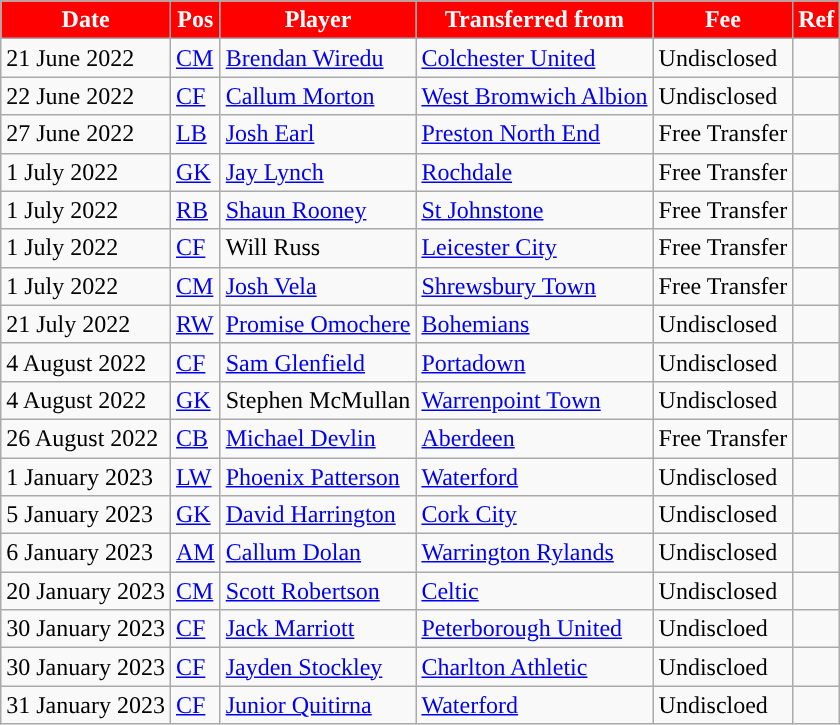<table class="wikitable plainrowheaders sortable">
<tr>
<th style="background:#FF0000; color:#ffffff; ">Date</th>
<th style="background:#FF0000; color:#ffffff; ">Pos</th>
<th style="background:#FF0000; color:#ffffff; ">Player</th>
<th style="background:#FF0000; color:#ffffff; ">Transferred from</th>
<th style="background:#FF0000; color:#ffffff; ">Fee</th>
<th style="background:#FF0000; color:#ffffff; ">Ref</th>
</tr>
<tr>
<td>21 June 2022</td>
<td><a href='#'>CM</a></td>
<td> <a href='#'>Brendan Wiredu</a></td>
<td> <a href='#'>Colchester United</a></td>
<td>Undisclosed</td>
<td></td>
</tr>
<tr>
<td>22 June 2022</td>
<td><a href='#'>CF</a></td>
<td> <a href='#'>Callum Morton</a></td>
<td> <a href='#'>West Bromwich Albion</a></td>
<td>Undisclosed</td>
<td></td>
</tr>
<tr>
<td>27 June 2022</td>
<td><a href='#'>LB</a></td>
<td> <a href='#'>Josh Earl</a></td>
<td> <a href='#'>Preston North End</a></td>
<td>Free Transfer</td>
<td></td>
</tr>
<tr>
<td>1 July 2022</td>
<td><a href='#'>GK</a></td>
<td> <a href='#'>Jay Lynch</a></td>
<td> <a href='#'>Rochdale</a></td>
<td>Free Transfer</td>
<td></td>
</tr>
<tr>
<td>1 July 2022</td>
<td><a href='#'>RB</a></td>
<td> <a href='#'>Shaun Rooney</a></td>
<td> <a href='#'>St Johnstone</a></td>
<td>Free Transfer</td>
<td></td>
</tr>
<tr>
<td>1 July 2022</td>
<td><a href='#'>CF</a></td>
<td> Will Russ</td>
<td> <a href='#'>Leicester City</a></td>
<td>Free Transfer</td>
<td></td>
</tr>
<tr>
<td>1 July 2022</td>
<td><a href='#'>CM</a></td>
<td> <a href='#'>Josh Vela</a></td>
<td> <a href='#'>Shrewsbury Town</a></td>
<td>Free Transfer</td>
<td></td>
</tr>
<tr>
<td>21 July 2022</td>
<td><a href='#'>RW</a></td>
<td> <a href='#'>Promise Omochere</a></td>
<td> <a href='#'>Bohemians</a></td>
<td>Undisclosed</td>
<td></td>
</tr>
<tr>
<td>4 August 2022</td>
<td><a href='#'>CF</a></td>
<td> <a href='#'>Sam Glenfield</a></td>
<td> <a href='#'>Portadown</a></td>
<td>Undisclosed</td>
<td></td>
</tr>
<tr>
<td>4 August 2022</td>
<td><a href='#'>GK</a></td>
<td> Stephen McMullan</td>
<td> <a href='#'>Warrenpoint Town</a></td>
<td>Undisclosed</td>
<td></td>
</tr>
<tr>
<td>26 August 2022</td>
<td><a href='#'>CB</a></td>
<td> <a href='#'>Michael Devlin</a></td>
<td> <a href='#'>Aberdeen</a></td>
<td>Free Transfer</td>
<td></td>
</tr>
<tr>
<td>1 January 2023</td>
<td><a href='#'>LW</a></td>
<td> <a href='#'>Phoenix Patterson</a></td>
<td> <a href='#'>Waterford</a></td>
<td>Undisclosed</td>
<td></td>
</tr>
<tr>
<td>5 January 2023</td>
<td><a href='#'>GK</a></td>
<td> <a href='#'>David Harrington</a></td>
<td> <a href='#'>Cork City</a></td>
<td>Undisclosed</td>
<td></td>
</tr>
<tr>
<td>6 January 2023</td>
<td><a href='#'>AM</a></td>
<td> <a href='#'>Callum Dolan</a></td>
<td> <a href='#'>Warrington Rylands</a></td>
<td>Undisclosed</td>
<td></td>
</tr>
<tr>
<td>20 January 2023</td>
<td><a href='#'>CM</a></td>
<td> <a href='#'>Scott Robertson</a></td>
<td> <a href='#'>Celtic</a></td>
<td>Undisclosed</td>
<td></td>
</tr>
<tr>
<td>30 January 2023</td>
<td><a href='#'>CF</a></td>
<td> <a href='#'>Jack Marriott</a></td>
<td> <a href='#'>Peterborough United</a></td>
<td>Undiscloed</td>
<td></td>
</tr>
<tr>
<td>30 January 2023</td>
<td><a href='#'>CF</a></td>
<td> <a href='#'>Jayden Stockley</a></td>
<td> <a href='#'>Charlton Athletic</a></td>
<td>Undiscloed</td>
<td></td>
</tr>
<tr>
<td>31 January 2023</td>
<td><a href='#'>CF</a></td>
<td> <a href='#'>Junior Quitirna</a></td>
<td> <a href='#'>Waterford</a></td>
<td>Undiscloed</td>
<td></td>
</tr>
</table>
